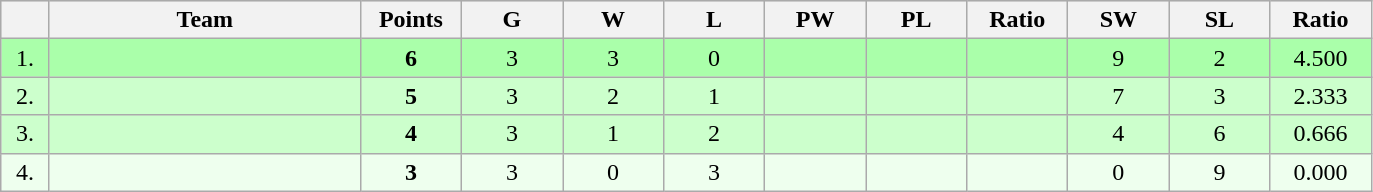<table class=wikitable style="text-align:center">
<tr bgcolor="#DCDCDC">
<th width="25"></th>
<th width="200">Team</th>
<th width="60">Points</th>
<th width="60">G</th>
<th width="60">W</th>
<th width="60">L</th>
<th width="60">PW</th>
<th width="60">PL</th>
<th width="60">Ratio</th>
<th width="60">SW</th>
<th width="60">SL</th>
<th width="60">Ratio</th>
</tr>
<tr bgcolor=#AAFFAA>
<td>1.</td>
<td align=left></td>
<td><strong>6</strong></td>
<td>3</td>
<td>3</td>
<td>0</td>
<td></td>
<td></td>
<td></td>
<td>9</td>
<td>2</td>
<td>4.500</td>
</tr>
<tr bgcolor=#CCFFCC>
<td>2.</td>
<td align=left></td>
<td><strong>5</strong></td>
<td>3</td>
<td>2</td>
<td>1</td>
<td></td>
<td></td>
<td></td>
<td>7</td>
<td>3</td>
<td>2.333</td>
</tr>
<tr bgcolor=#CCFFCC>
<td>3.</td>
<td align=left></td>
<td><strong>4</strong></td>
<td>3</td>
<td>1</td>
<td>2</td>
<td></td>
<td></td>
<td></td>
<td>4</td>
<td>6</td>
<td>0.666</td>
</tr>
<tr bgcolor=#EEFFEE>
<td>4.</td>
<td align=left></td>
<td><strong>3</strong></td>
<td>3</td>
<td>0</td>
<td>3</td>
<td></td>
<td></td>
<td></td>
<td>0</td>
<td>9</td>
<td>0.000</td>
</tr>
</table>
